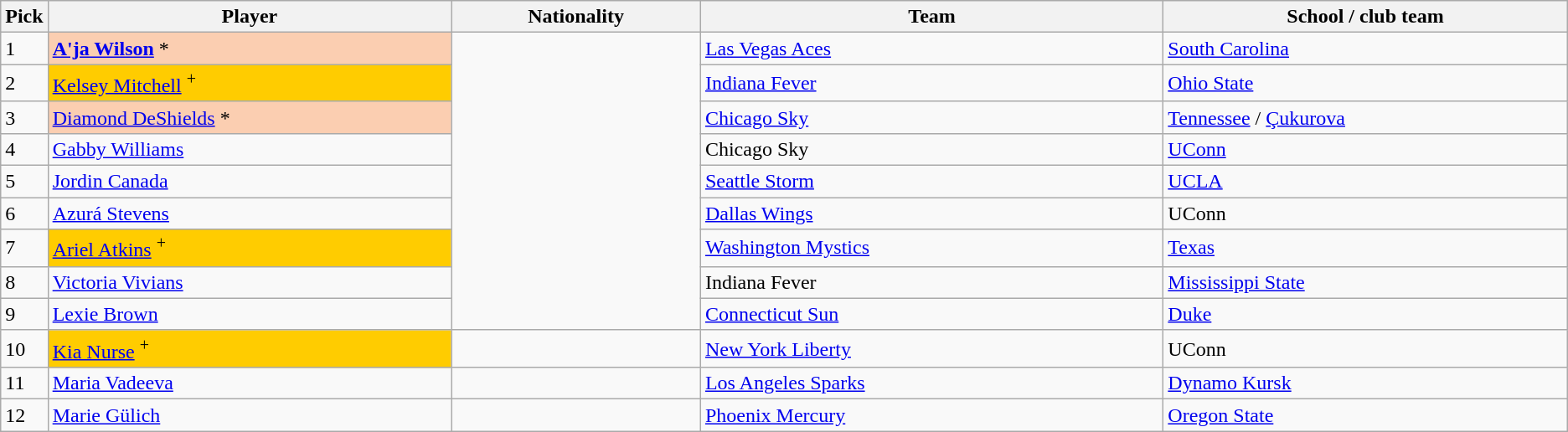<table class="wikitable sortable">
<tr>
<th width=30>Pick</th>
<th width=333>Player</th>
<th width=200>Nationality</th>
<th width=383>Team</th>
<th width=333>School / club team</th>
</tr>
<tr>
<td>1</td>
<td bgcolor="#FBCEB1"><strong><a href='#'>A'ja Wilson</a></strong> *</td>
<td rowspan=9></td>
<td><a href='#'>Las Vegas Aces</a></td>
<td><a href='#'>South Carolina</a></td>
</tr>
<tr>
<td>2</td>
<td bgcolor="#FFCC00"><a href='#'>Kelsey Mitchell</a> <sup>+</sup></td>
<td><a href='#'>Indiana Fever</a></td>
<td><a href='#'>Ohio State</a></td>
</tr>
<tr>
<td>3</td>
<td bgcolor="#FBCEB1"><a href='#'>Diamond DeShields</a> *</td>
<td><a href='#'>Chicago Sky</a> </td>
<td><a href='#'>Tennessee</a> / <a href='#'>Çukurova</a> </td>
</tr>
<tr>
<td>4</td>
<td><a href='#'>Gabby Williams</a></td>
<td>Chicago Sky</td>
<td><a href='#'>UConn</a></td>
</tr>
<tr>
<td>5</td>
<td><a href='#'>Jordin Canada</a></td>
<td><a href='#'>Seattle Storm</a></td>
<td><a href='#'>UCLA</a></td>
</tr>
<tr>
<td>6</td>
<td><a href='#'>Azurá Stevens</a></td>
<td><a href='#'>Dallas Wings</a></td>
<td>UConn</td>
</tr>
<tr>
<td>7</td>
<td bgcolor="#FFCC00"><a href='#'>Ariel Atkins</a> <sup>+</sup></td>
<td><a href='#'>Washington Mystics</a></td>
<td><a href='#'>Texas</a></td>
</tr>
<tr>
<td>8</td>
<td><a href='#'>Victoria Vivians</a></td>
<td>Indiana Fever </td>
<td><a href='#'>Mississippi State</a></td>
</tr>
<tr>
<td>9</td>
<td><a href='#'>Lexie Brown</a></td>
<td><a href='#'>Connecticut Sun</a></td>
<td><a href='#'>Duke</a></td>
</tr>
<tr>
<td>10</td>
<td bgcolor="#FFCC00"><a href='#'>Kia Nurse</a> <sup>+</sup></td>
<td></td>
<td><a href='#'>New York Liberty</a></td>
<td>UConn</td>
</tr>
<tr>
<td>11</td>
<td><a href='#'>Maria Vadeeva</a></td>
<td></td>
<td><a href='#'>Los Angeles Sparks</a></td>
<td><a href='#'>Dynamo Kursk</a> </td>
</tr>
<tr>
<td>12</td>
<td><a href='#'>Marie Gülich</a></td>
<td></td>
<td><a href='#'>Phoenix Mercury</a> </td>
<td><a href='#'>Oregon State</a></td>
</tr>
</table>
